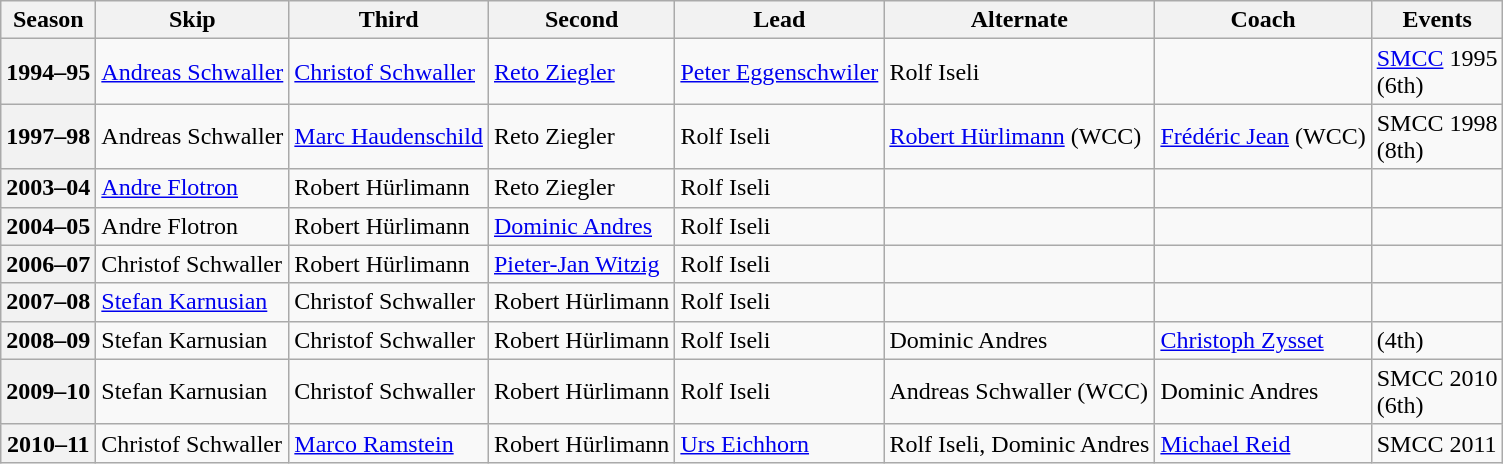<table class="wikitable">
<tr>
<th scope="col">Season</th>
<th scope="col">Skip</th>
<th scope="col">Third</th>
<th scope="col">Second</th>
<th scope="col">Lead</th>
<th scope="col">Alternate</th>
<th scope="col">Coach</th>
<th scope="col">Events</th>
</tr>
<tr>
<th scope="row">1994–95</th>
<td><a href='#'>Andreas Schwaller</a></td>
<td><a href='#'>Christof Schwaller</a></td>
<td><a href='#'>Reto Ziegler</a></td>
<td><a href='#'>Peter Eggenschwiler</a></td>
<td>Rolf Iseli</td>
<td></td>
<td><a href='#'>SMCC</a> 1995 <br> (6th)</td>
</tr>
<tr>
<th scope="row">1997–98</th>
<td>Andreas Schwaller</td>
<td><a href='#'>Marc Haudenschild</a></td>
<td>Reto Ziegler</td>
<td>Rolf Iseli</td>
<td><a href='#'>Robert Hürlimann</a> (WCC)</td>
<td><a href='#'>Frédéric Jean</a> (WCC)</td>
<td>SMCC 1998 <br> (8th)</td>
</tr>
<tr>
<th scope="row">2003–04</th>
<td><a href='#'>Andre Flotron</a></td>
<td>Robert Hürlimann</td>
<td>Reto Ziegler</td>
<td>Rolf Iseli</td>
<td></td>
<td></td>
<td></td>
</tr>
<tr>
<th scope="row">2004–05</th>
<td>Andre Flotron</td>
<td>Robert Hürlimann</td>
<td><a href='#'>Dominic Andres</a></td>
<td>Rolf Iseli</td>
<td></td>
<td></td>
<td></td>
</tr>
<tr>
<th scope="row">2006–07</th>
<td>Christof Schwaller</td>
<td>Robert Hürlimann</td>
<td><a href='#'>Pieter-Jan Witzig</a></td>
<td>Rolf Iseli</td>
<td></td>
<td></td>
<td></td>
</tr>
<tr>
<th scope="row">2007–08</th>
<td><a href='#'>Stefan Karnusian</a></td>
<td>Christof Schwaller</td>
<td>Robert Hürlimann</td>
<td>Rolf Iseli</td>
<td></td>
<td></td>
<td></td>
</tr>
<tr>
<th scope="row">2008–09</th>
<td>Stefan Karnusian</td>
<td>Christof Schwaller</td>
<td>Robert Hürlimann</td>
<td>Rolf Iseli</td>
<td>Dominic Andres</td>
<td><a href='#'>Christoph Zysset</a></td>
<td> (4th)</td>
</tr>
<tr>
<th scope="row">2009–10</th>
<td>Stefan Karnusian</td>
<td>Christof Schwaller</td>
<td>Robert Hürlimann</td>
<td>Rolf Iseli</td>
<td>Andreas Schwaller (WCC)</td>
<td>Dominic Andres</td>
<td>SMCC 2010 <br> (6th)</td>
</tr>
<tr>
<th scope="row">2010–11</th>
<td>Christof Schwaller</td>
<td><a href='#'>Marco Ramstein</a></td>
<td>Robert Hürlimann</td>
<td><a href='#'>Urs Eichhorn</a></td>
<td>Rolf Iseli, Dominic Andres</td>
<td><a href='#'>Michael Reid</a></td>
<td>SMCC 2011 </td>
</tr>
</table>
